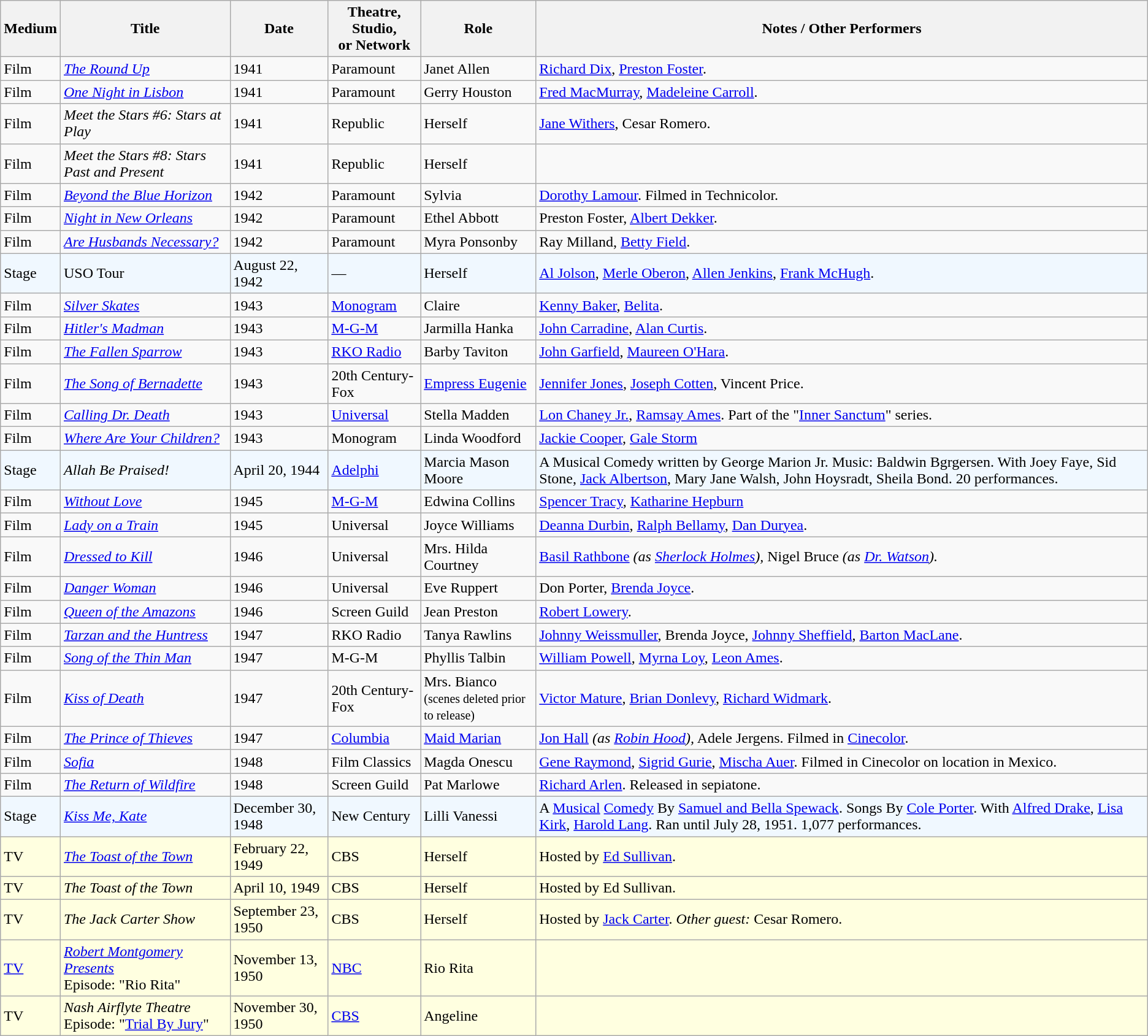<table class=wikitable>
<tr>
<th>Medium</th>
<th>Title</th>
<th>Date</th>
<th>Theatre,<br>Studio,<br>or Network</th>
<th>Role</th>
<th>Notes / Other Performers</th>
</tr>
<tr>
<td>Film</td>
<td><em><a href='#'>The Round Up</a></em></td>
<td>1941</td>
<td>Paramount</td>
<td>Janet Allen</td>
<td><a href='#'>Richard Dix</a>, <a href='#'>Preston Foster</a>.</td>
</tr>
<tr>
<td>Film</td>
<td><em><a href='#'>One Night in Lisbon</a></em></td>
<td>1941</td>
<td>Paramount</td>
<td>Gerry Houston</td>
<td><a href='#'>Fred MacMurray</a>, <a href='#'>Madeleine Carroll</a>.</td>
</tr>
<tr>
<td>Film</td>
<td><em>Meet the Stars #6: Stars at Play</em></td>
<td>1941</td>
<td>Republic</td>
<td>Herself</td>
<td><a href='#'>Jane Withers</a>, Cesar Romero.</td>
</tr>
<tr>
<td>Film</td>
<td><em>Meet the Stars #8: Stars Past and Present</em></td>
<td>1941</td>
<td>Republic</td>
<td>Herself</td>
<td></td>
</tr>
<tr>
<td>Film</td>
<td><em><a href='#'>Beyond the Blue Horizon</a></em></td>
<td>1942</td>
<td>Paramount</td>
<td>Sylvia</td>
<td><a href='#'>Dorothy Lamour</a>. Filmed in Technicolor.</td>
</tr>
<tr>
<td>Film</td>
<td><em><a href='#'>Night in New Orleans</a></em></td>
<td>1942</td>
<td>Paramount</td>
<td>Ethel Abbott</td>
<td>Preston Foster, <a href='#'>Albert Dekker</a>.</td>
</tr>
<tr>
<td>Film</td>
<td><em><a href='#'>Are Husbands Necessary?</a></em></td>
<td>1942</td>
<td>Paramount</td>
<td>Myra Ponsonby</td>
<td>Ray Milland, <a href='#'>Betty Field</a>.</td>
</tr>
<tr bgcolor=#F0F8FF>
<td>Stage</td>
<td>USO Tour</td>
<td>August 22, 1942</td>
<td>—</td>
<td>Herself</td>
<td><a href='#'>Al Jolson</a>, <a href='#'>Merle Oberon</a>, <a href='#'>Allen Jenkins</a>, <a href='#'>Frank McHugh</a>.</td>
</tr>
<tr>
<td>Film</td>
<td><em><a href='#'>Silver Skates</a></em></td>
<td>1943</td>
<td><a href='#'>Monogram</a></td>
<td>Claire</td>
<td><a href='#'>Kenny Baker</a>, <a href='#'>Belita</a>.</td>
</tr>
<tr>
<td>Film</td>
<td><em><a href='#'>Hitler's Madman</a></em></td>
<td>1943</td>
<td><a href='#'>M-G-M</a></td>
<td>Jarmilla Hanka</td>
<td><a href='#'>John Carradine</a>, <a href='#'>Alan Curtis</a>.</td>
</tr>
<tr>
<td>Film</td>
<td><em><a href='#'>The Fallen Sparrow</a></em></td>
<td>1943</td>
<td><a href='#'>RKO Radio</a></td>
<td>Barby Taviton</td>
<td><a href='#'>John Garfield</a>, <a href='#'>Maureen O'Hara</a>.</td>
</tr>
<tr>
<td>Film</td>
<td><em><a href='#'>The Song of Bernadette</a></em></td>
<td>1943</td>
<td>20th Century-Fox</td>
<td><a href='#'>Empress Eugenie</a></td>
<td><a href='#'>Jennifer Jones</a>, <a href='#'>Joseph Cotten</a>, Vincent Price.</td>
</tr>
<tr>
<td>Film</td>
<td><em><a href='#'>Calling Dr. Death</a></em></td>
<td>1943</td>
<td><a href='#'>Universal</a></td>
<td>Stella Madden</td>
<td><a href='#'>Lon Chaney Jr.</a>, <a href='#'>Ramsay Ames</a>. Part of the "<a href='#'>Inner Sanctum</a>" series.</td>
</tr>
<tr>
<td>Film</td>
<td><em><a href='#'>Where Are Your Children?</a></em></td>
<td>1943</td>
<td>Monogram</td>
<td>Linda Woodford</td>
<td><a href='#'>Jackie Cooper</a>, <a href='#'>Gale Storm</a></td>
</tr>
<tr bgcolor=#F0F8FF>
<td>Stage</td>
<td><em>Allah Be Praised!</em></td>
<td>April 20, 1944</td>
<td><a href='#'>Adelphi</a></td>
<td>Marcia Mason Moore</td>
<td>A Musical Comedy written by George Marion Jr. Music: Baldwin Bgrgersen. With Joey Faye, Sid Stone, <a href='#'>Jack Albertson</a>, Mary Jane Walsh, John Hoysradt, Sheila Bond. 20 performances.</td>
</tr>
<tr>
<td>Film</td>
<td><em><a href='#'>Without Love</a></em></td>
<td>1945</td>
<td><a href='#'>M-G-M</a></td>
<td>Edwina Collins</td>
<td><a href='#'>Spencer Tracy</a>, <a href='#'>Katharine Hepburn</a></td>
</tr>
<tr>
<td>Film</td>
<td><em><a href='#'>Lady on a Train</a></em></td>
<td>1945</td>
<td>Universal</td>
<td>Joyce Williams</td>
<td><a href='#'>Deanna Durbin</a>, <a href='#'>Ralph Bellamy</a>, <a href='#'>Dan Duryea</a>.</td>
</tr>
<tr>
<td>Film</td>
<td><em><a href='#'>Dressed to Kill</a></em></td>
<td>1946</td>
<td>Universal</td>
<td>Mrs. Hilda Courtney</td>
<td><a href='#'>Basil Rathbone</a> <em>(as <a href='#'>Sherlock Holmes</a>),</em> Nigel Bruce <em>(as <a href='#'>Dr. Watson</a>).</em></td>
</tr>
<tr>
<td>Film</td>
<td><em><a href='#'>Danger Woman</a></em></td>
<td>1946</td>
<td>Universal</td>
<td>Eve Ruppert</td>
<td>Don Porter, <a href='#'>Brenda Joyce</a>.</td>
</tr>
<tr>
<td>Film</td>
<td><em><a href='#'>Queen of the Amazons</a></em></td>
<td>1946</td>
<td>Screen Guild</td>
<td>Jean Preston</td>
<td><a href='#'>Robert Lowery</a>.</td>
</tr>
<tr>
<td>Film</td>
<td><em><a href='#'>Tarzan and the Huntress</a></em></td>
<td>1947</td>
<td>RKO Radio</td>
<td>Tanya Rawlins</td>
<td><a href='#'>Johnny Weissmuller</a>, Brenda Joyce, <a href='#'>Johnny Sheffield</a>, <a href='#'>Barton MacLane</a>.</td>
</tr>
<tr>
<td>Film</td>
<td><em><a href='#'>Song of the Thin Man</a></em></td>
<td>1947</td>
<td>M-G-M</td>
<td>Phyllis Talbin</td>
<td><a href='#'>William Powell</a>, <a href='#'>Myrna Loy</a>, <a href='#'>Leon Ames</a>.</td>
</tr>
<tr>
<td>Film</td>
<td><em><a href='#'>Kiss of Death</a></em></td>
<td>1947</td>
<td>20th Century-Fox</td>
<td>Mrs. Bianco<br><small>(scenes deleted prior to release)</small></td>
<td><a href='#'>Victor Mature</a>, <a href='#'>Brian Donlevy</a>, <a href='#'>Richard Widmark</a>.</td>
</tr>
<tr>
<td>Film</td>
<td><em><a href='#'>The Prince of Thieves</a></em></td>
<td>1947</td>
<td><a href='#'>Columbia</a></td>
<td><a href='#'>Maid Marian</a></td>
<td><a href='#'>Jon Hall</a> <em>(as <a href='#'>Robin Hood</a>),</em> Adele Jergens. Filmed in <a href='#'>Cinecolor</a>.</td>
</tr>
<tr>
<td>Film</td>
<td><em><a href='#'>Sofia</a></em></td>
<td>1948</td>
<td>Film Classics</td>
<td>Magda Onescu</td>
<td><a href='#'>Gene Raymond</a>, <a href='#'>Sigrid Gurie</a>, <a href='#'>Mischa Auer</a>. Filmed in Cinecolor on location in Mexico.</td>
</tr>
<tr>
<td>Film</td>
<td><em><a href='#'>The Return of Wildfire</a></em></td>
<td>1948</td>
<td>Screen Guild</td>
<td>Pat Marlowe</td>
<td><a href='#'>Richard Arlen</a>. Released in sepiatone.</td>
</tr>
<tr bgcolor=#F0F8FF>
<td>Stage</td>
<td><em><a href='#'>Kiss Me, Kate</a></em></td>
<td>December 30, 1948</td>
<td>New Century</td>
<td>Lilli Vanessi</td>
<td>A <a href='#'>Musical</a> <a href='#'>Comedy</a> By <a href='#'>Samuel and Bella Spewack</a>. Songs By <a href='#'>Cole Porter</a>. With <a href='#'>Alfred Drake</a>, <a href='#'>Lisa Kirk</a>, <a href='#'>Harold Lang</a>. Ran until July 28, 1951. 1,077 performances.</td>
</tr>
<tr bgcolor=lightyellow>
<td>TV</td>
<td><em><a href='#'>The Toast of the Town</a></em></td>
<td>February 22, 1949</td>
<td>CBS</td>
<td>Herself</td>
<td>Hosted by <a href='#'>Ed Sullivan</a>.</td>
</tr>
<tr bgcolor=lightyellow>
<td>TV</td>
<td><em>The Toast of the Town</em></td>
<td>April 10, 1949</td>
<td>CBS</td>
<td>Herself</td>
<td>Hosted by Ed Sullivan.</td>
</tr>
<tr bgcolor=lightyellow>
<td>TV</td>
<td><em>The Jack Carter Show</em></td>
<td>September 23, 1950</td>
<td>CBS</td>
<td>Herself</td>
<td>Hosted by <a href='#'>Jack Carter</a>. <em>Other guest:</em> Cesar Romero.</td>
</tr>
<tr bgcolor=lightyellow>
<td><a href='#'>TV</a></td>
<td><em><a href='#'>Robert Montgomery Presents</a></em><br>Episode: "Rio Rita"</td>
<td>November 13, 1950</td>
<td><a href='#'>NBC</a></td>
<td>Rio Rita</td>
<td></td>
</tr>
<tr bgcolor=lightyellow>
<td>TV</td>
<td><em>Nash Airflyte Theatre</em><br>Episode: "<a href='#'>Trial By Jury</a>"</td>
<td>November 30, 1950</td>
<td><a href='#'>CBS</a></td>
<td>Angeline</td>
<td></td>
</tr>
</table>
